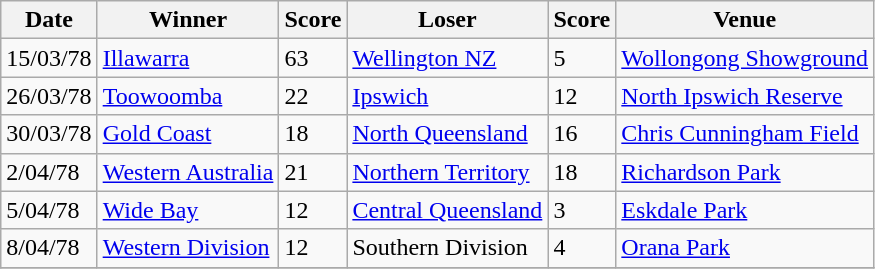<table class="wikitable">
<tr>
<th>Date</th>
<th>Winner</th>
<th>Score</th>
<th>Loser</th>
<th>Score</th>
<th>Venue</th>
</tr>
<tr>
<td>15/03/78</td>
<td><a href='#'>Illawarra</a></td>
<td>63</td>
<td><a href='#'>Wellington NZ</a></td>
<td>5</td>
<td><a href='#'>Wollongong Showground</a></td>
</tr>
<tr>
<td>26/03/78</td>
<td><a href='#'>Toowoomba</a></td>
<td>22</td>
<td><a href='#'>Ipswich</a></td>
<td>12</td>
<td><a href='#'>North Ipswich Reserve</a></td>
</tr>
<tr>
<td>30/03/78</td>
<td><a href='#'>Gold Coast</a></td>
<td>18</td>
<td><a href='#'>North Queensland</a></td>
<td>16</td>
<td><a href='#'>Chris Cunningham Field</a></td>
</tr>
<tr>
<td>2/04/78</td>
<td><a href='#'>Western Australia</a></td>
<td>21</td>
<td><a href='#'>Northern Territory</a></td>
<td>18</td>
<td><a href='#'>Richardson Park</a></td>
</tr>
<tr>
<td>5/04/78</td>
<td><a href='#'>Wide Bay</a></td>
<td>12</td>
<td><a href='#'>Central Queensland</a></td>
<td>3</td>
<td><a href='#'>Eskdale Park</a></td>
</tr>
<tr>
<td>8/04/78</td>
<td><a href='#'>Western Division</a></td>
<td>12</td>
<td>Southern Division</td>
<td>4</td>
<td><a href='#'>Orana Park</a></td>
</tr>
<tr>
</tr>
</table>
